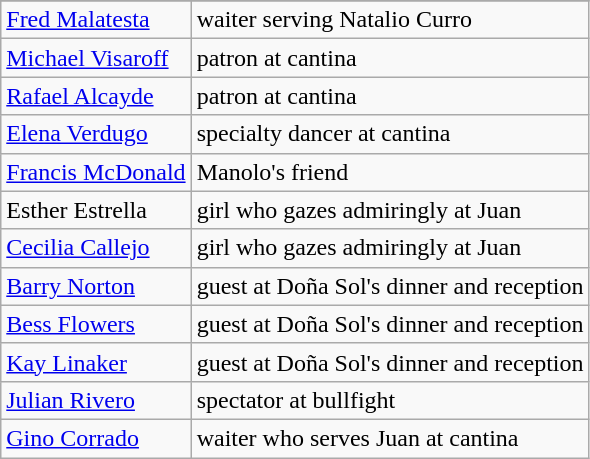<table class=wikitable>
<tr>
</tr>
<tr>
<td><a href='#'>Fred Malatesta</a></td>
<td>waiter serving Natalio Curro</td>
</tr>
<tr>
<td><a href='#'>Michael Visaroff</a></td>
<td>patron at cantina</td>
</tr>
<tr>
<td><a href='#'>Rafael Alcayde</a></td>
<td>patron at cantina</td>
</tr>
<tr>
<td><a href='#'>Elena Verdugo</a></td>
<td>specialty dancer at cantina</td>
</tr>
<tr>
<td><a href='#'>Francis McDonald</a></td>
<td>Manolo's friend</td>
</tr>
<tr>
<td>Esther Estrella</td>
<td>girl who gazes admiringly at Juan</td>
</tr>
<tr>
<td><a href='#'>Cecilia Callejo</a></td>
<td>girl who gazes admiringly at Juan</td>
</tr>
<tr>
<td><a href='#'>Barry Norton</a></td>
<td>guest at Doña Sol's dinner and reception</td>
</tr>
<tr>
<td><a href='#'>Bess Flowers</a></td>
<td>guest at Doña Sol's dinner and reception</td>
</tr>
<tr>
<td><a href='#'>Kay Linaker</a></td>
<td>guest at Doña Sol's dinner and reception</td>
</tr>
<tr>
<td><a href='#'>Julian Rivero</a></td>
<td>spectator at bullfight</td>
</tr>
<tr>
<td><a href='#'>Gino Corrado</a></td>
<td>waiter who serves Juan at cantina</td>
</tr>
</table>
